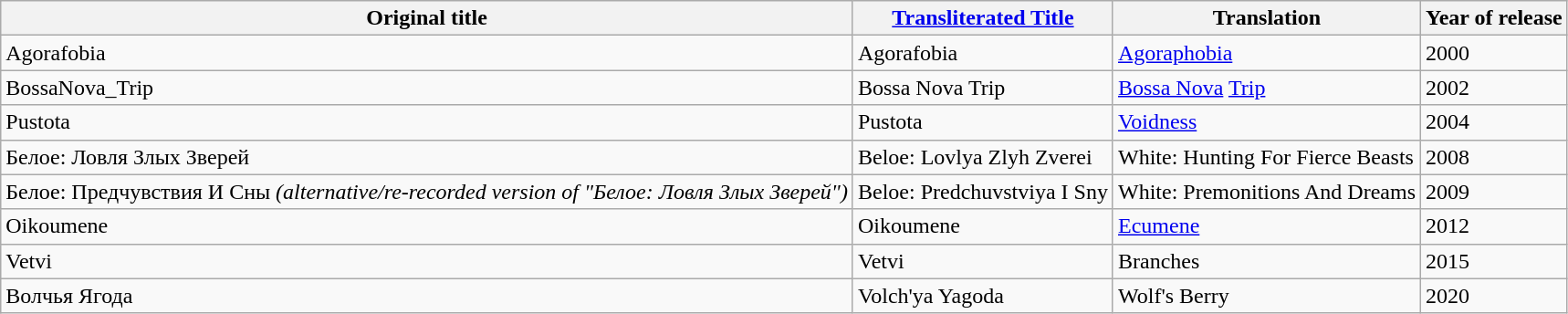<table class="wikitable">
<tr>
<th>Original title</th>
<th><a href='#'>Transliterated Title</a></th>
<th>Translation</th>
<th>Year of release</th>
</tr>
<tr>
<td>Agorafobia</td>
<td>Agorafobia</td>
<td><a href='#'>Agoraphobia</a></td>
<td>2000</td>
</tr>
<tr>
<td>BossaNova_Trip</td>
<td>Bossa Nova Trip</td>
<td><a href='#'>Bossa Nova</a> <a href='#'>Trip</a></td>
<td>2002</td>
</tr>
<tr>
<td>Pustota</td>
<td>Pustota</td>
<td><a href='#'>Voidness</a></td>
<td>2004</td>
</tr>
<tr>
<td>Белое: Ловля Злых Зверей</td>
<td>Beloe: Lovlya Zlyh Zverei</td>
<td>White: Hunting For Fierce Beasts</td>
<td>2008</td>
</tr>
<tr>
<td>Белое: Предчувствия И Сны <em>(alternative/re-recorded version of "Белое: Ловля Злых Зверей")</em></td>
<td>Beloe: Predchuvstviya I Sny</td>
<td>White: Premonitions And Dreams</td>
<td>2009</td>
</tr>
<tr>
<td>Oikoumene</td>
<td>Oikoumene</td>
<td><a href='#'>Ecumene</a></td>
<td>2012</td>
</tr>
<tr>
<td>Vetvi</td>
<td>Vetvi</td>
<td>Branches</td>
<td>2015</td>
</tr>
<tr>
<td>Волчья Ягода</td>
<td>Volch'ya Yagoda</td>
<td>Wolf's Berry</td>
<td>2020</td>
</tr>
</table>
